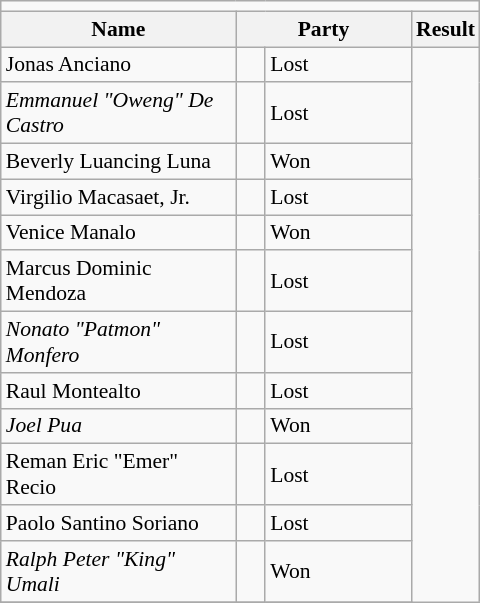<table class=wikitable style="font-size:90%">
<tr>
<td colspan=4 bgcolor=></td>
</tr>
<tr>
<th width=150px>Name</th>
<th colspan=2 width=110px>Party</th>
<th>Result</th>
</tr>
<tr>
<td>Jonas Anciano</td>
<td></td>
<td>Lost</td>
</tr>
<tr>
<td><em>Emmanuel "Oweng" De Castro</em></td>
<td></td>
<td>Lost</td>
</tr>
<tr>
<td>Beverly Luancing Luna</td>
<td></td>
<td>Won</td>
</tr>
<tr>
<td>Virgilio Macasaet, Jr.</td>
<td></td>
<td>Lost</td>
</tr>
<tr>
<td>Venice Manalo</td>
<td></td>
<td>Won</td>
</tr>
<tr>
<td>Marcus Dominic Mendoza</td>
<td></td>
<td>Lost</td>
</tr>
<tr>
<td><em>Nonato "Patmon" Monfero</em></td>
<td></td>
<td>Lost</td>
</tr>
<tr>
<td>Raul Montealto</td>
<td></td>
<td>Lost</td>
</tr>
<tr>
<td><em>Joel Pua</em></td>
<td></td>
<td>Won</td>
</tr>
<tr>
<td>Reman Eric "Emer" Recio</td>
<td></td>
<td>Lost</td>
</tr>
<tr>
<td>Paolo Santino Soriano</td>
<td></td>
<td>Lost</td>
</tr>
<tr>
<td><em>Ralph Peter "King" Umali</em></td>
<td></td>
<td>Won</td>
</tr>
<tr>
</tr>
</table>
